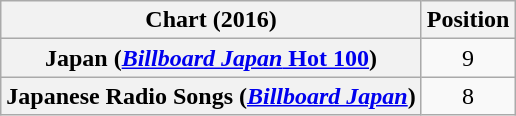<table class="wikitable sortable plainrowheaders" style="text-align:center">
<tr>
<th scope="col">Chart (2016)</th>
<th scope="col">Position</th>
</tr>
<tr>
<th scope="row">Japan (<a href='#'><em>Billboard Japan</em> Hot 100</a>)</th>
<td>9</td>
</tr>
<tr>
<th scope="row">Japanese Radio Songs (<em><a href='#'>Billboard Japan</a></em>)</th>
<td>8</td>
</tr>
</table>
